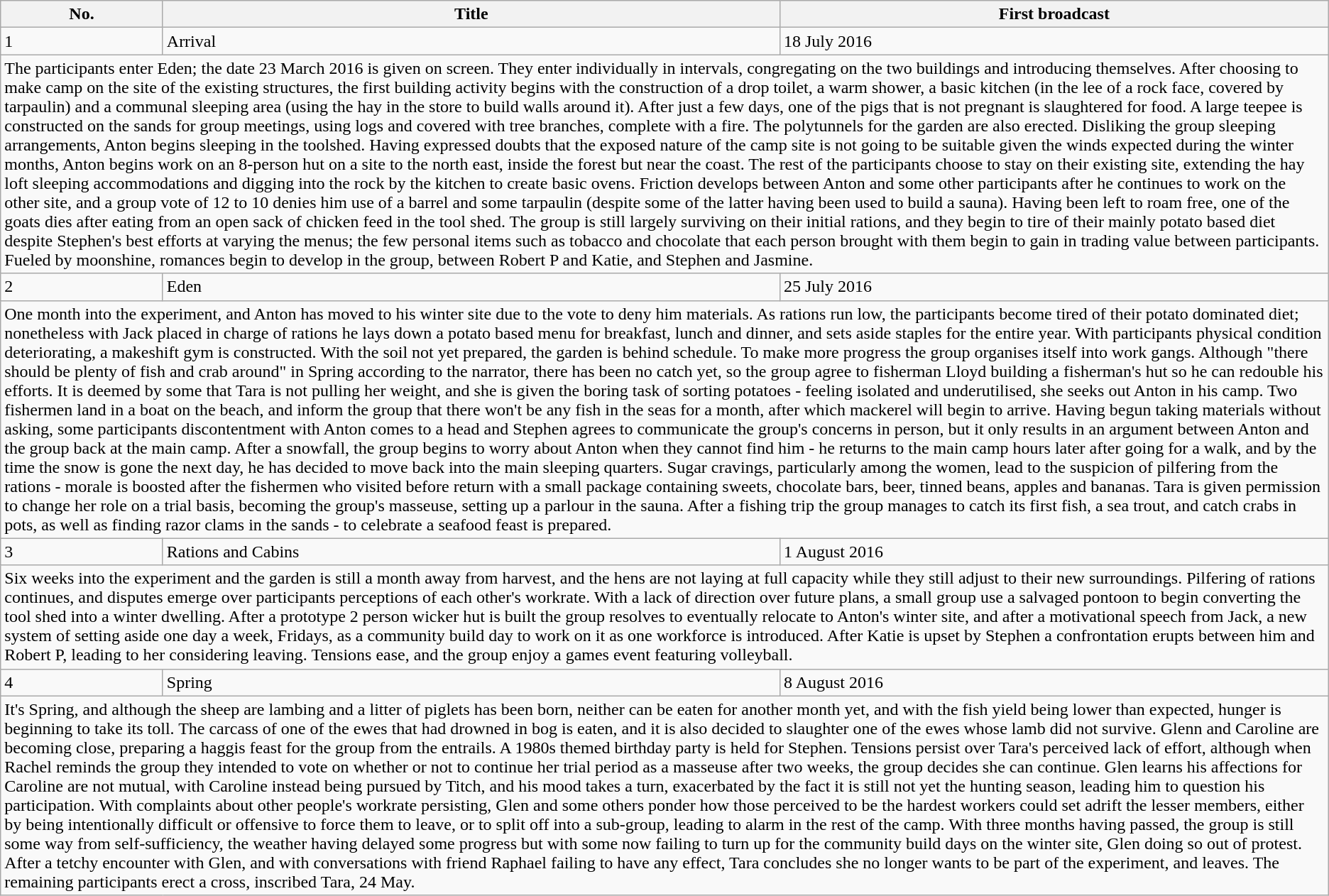<table class="wikitable">
<tr>
<th>No.</th>
<th>Title</th>
<th>First broadcast</th>
</tr>
<tr>
<td>1</td>
<td>Arrival</td>
<td>18 July 2016</td>
</tr>
<tr>
<td colspan="3">The participants enter Eden; the date 23 March 2016 is given on screen. They enter individually in intervals, congregating on the two buildings and introducing themselves. After choosing to make camp on the site of the existing structures, the first building activity begins with the construction of a drop toilet, a warm shower, a basic kitchen (in the lee of a rock face, covered by tarpaulin) and a communal sleeping area (using the hay in the store to build walls around it). After just a few days, one of the pigs that is not pregnant is slaughtered for food. A large teepee is constructed on the sands for group meetings, using logs and covered with tree branches, complete with a fire. The polytunnels for the garden are also erected. Disliking the group sleeping arrangements, Anton begins sleeping in the toolshed. Having expressed doubts that the exposed nature of the camp site is not going to be suitable given the winds expected during the winter months, Anton begins work on an 8-person hut on a site to the north east, inside the forest but near the coast. The rest of the participants choose to stay on their existing site, extending the hay loft sleeping accommodations and digging into the rock by the kitchen to create basic ovens. Friction develops between Anton and some other participants after he continues to work on the other site, and a group vote of 12 to 10 denies him use of a barrel and some tarpaulin (despite some of the latter having been used to build a sauna). Having been left to roam free, one of the goats dies after eating from an open sack of chicken feed in the tool shed. The group is still largely surviving on their initial rations, and they begin to tire of their mainly potato based diet despite Stephen's best efforts at varying the menus; the few personal items such as tobacco and chocolate that each person brought with them begin to gain in trading value between participants. Fueled by moonshine, romances begin to develop in the group, between Robert P and Katie, and Stephen and Jasmine.</td>
</tr>
<tr>
<td>2</td>
<td>Eden</td>
<td>25 July 2016</td>
</tr>
<tr>
<td colspan="3">One month into the experiment, and Anton has moved to his winter site due to the vote to deny him materials. As rations run low, the participants become tired of their potato dominated diet; nonetheless with Jack placed in charge of rations he lays down a potato based menu for breakfast, lunch and dinner, and sets aside staples for the entire year. With participants physical condition deteriorating, a makeshift gym is constructed. With the soil not yet prepared, the garden is behind schedule. To make more progress the group organises itself into work gangs. Although "there should be plenty of fish and crab around" in Spring according to the narrator, there has been no catch yet, so the group agree to fisherman Lloyd building a fisherman's hut so he can redouble his efforts. It is deemed by some that Tara is not pulling her weight, and she is given the boring task of sorting potatoes - feeling isolated and underutilised, she seeks out Anton in his camp. Two fishermen land in a boat on the beach, and inform the group that there won't be any fish in the seas for a month, after which mackerel will begin to arrive. Having begun taking materials without asking, some participants discontentment with Anton comes to a head and Stephen agrees to communicate the group's concerns in person, but it only results in an argument between Anton and the group back at the main camp. After a snowfall, the group begins to worry about Anton when they cannot find him - he returns to the main camp hours later after going for a walk, and by the time the snow is gone the next day, he has decided to move back into the main sleeping quarters. Sugar cravings, particularly among the women, lead to the suspicion of pilfering from the rations - morale is boosted after the fishermen who visited before return with a small package containing sweets, chocolate bars, beer, tinned beans, apples and bananas. Tara is given permission to change her role on a trial basis, becoming the group's masseuse, setting up a parlour in the sauna. After a fishing trip the group manages to catch its first fish, a sea trout, and catch crabs in pots, as well as finding razor clams in the sands - to celebrate a seafood feast is prepared.</td>
</tr>
<tr>
<td>3</td>
<td>Rations and Cabins</td>
<td>1 August 2016</td>
</tr>
<tr>
<td colspan="3">Six weeks into the experiment and the garden is still a month away from harvest, and the hens are not laying at full capacity while they still adjust to their new surroundings. Pilfering of rations continues, and disputes emerge over participants perceptions of each other's workrate. With a lack of direction over future plans, a small group use a salvaged pontoon to begin converting the tool shed into a winter dwelling. After a prototype 2 person wicker hut is built the group resolves to eventually relocate to Anton's winter site, and after a motivational speech from Jack, a new system of setting aside one day a week, Fridays, as a community build day to work on it as one workforce is introduced. After Katie is upset by Stephen a confrontation erupts between him and Robert P, leading to her considering leaving. Tensions ease, and the group enjoy a games event featuring volleyball.</td>
</tr>
<tr>
<td>4</td>
<td>Spring</td>
<td>8 August 2016</td>
</tr>
<tr>
<td colspan="3">It's Spring, and although the sheep are lambing and a litter of piglets has been born, neither can be eaten for another month yet, and with the fish yield being lower than expected, hunger is beginning to take its toll. The carcass of one of the ewes that had drowned in bog is eaten, and it is also decided to slaughter one of the ewes whose lamb did not survive. Glenn and Caroline are becoming close, preparing a haggis feast for the group from the entrails. A 1980s themed birthday party is held for Stephen. Tensions persist over Tara's perceived lack of effort, although when Rachel reminds the group they intended to vote on whether or not to continue her trial period as a masseuse after two weeks, the group decides she can continue. Glen learns his affections for Caroline are not mutual, with Caroline instead being pursued by Titch, and his mood takes a turn, exacerbated by the fact it is still not yet the hunting season, leading him to question his participation. With complaints about other people's workrate persisting, Glen and some others ponder how those perceived to be the hardest workers could set adrift the lesser members, either by being intentionally difficult or offensive to force them to leave, or to split off into a sub-group, leading to alarm in the rest of the camp. With three months having passed, the group is still some way from self-sufficiency, the weather having delayed some progress but with some now failing to turn up for the community build days on the winter site, Glen doing so out of protest. After a tetchy encounter with Glen, and with conversations with friend Raphael failing to have any effect, Tara concludes she no longer wants to be part of the experiment, and leaves. The remaining participants erect a cross, inscribed Tara, 24 May.</td>
</tr>
</table>
